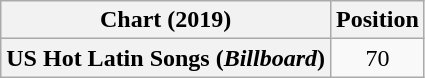<table class="wikitable plainrowheaders" style="text-align:center">
<tr>
<th scope="col">Chart (2019)</th>
<th scope="col">Position</th>
</tr>
<tr>
<th scope="row">US Hot Latin Songs (<em>Billboard</em>)</th>
<td>70</td>
</tr>
</table>
